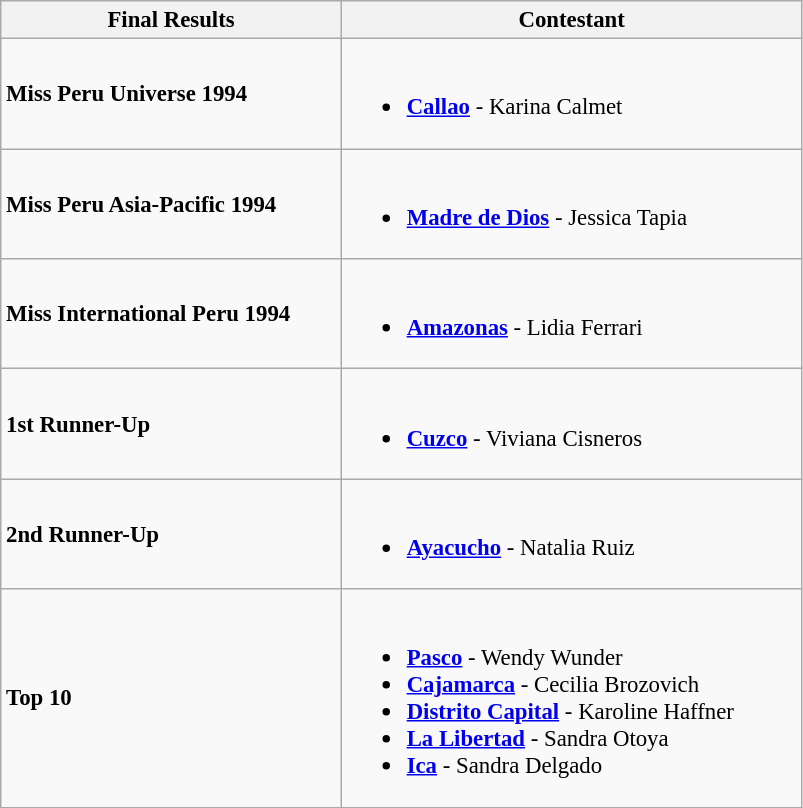<table class="wikitable sortable" style="font-size:95%;">
<tr>
<th width="220">Final Results</th>
<th width="300">Contestant</th>
</tr>
<tr>
<td><strong>Miss Peru Universe 1994</strong></td>
<td><br><ul><li> <strong><a href='#'>Callao</a></strong> - Karina Calmet</li></ul></td>
</tr>
<tr>
<td><strong>Miss Peru Asia-Pacific 1994</strong></td>
<td><br><ul><li> <strong><a href='#'>Madre de Dios</a></strong> - Jessica Tapia</li></ul></td>
</tr>
<tr>
<td><strong>Miss International Peru 1994</strong></td>
<td><br><ul><li> <strong><a href='#'>Amazonas</a></strong> - Lidia Ferrari</li></ul></td>
</tr>
<tr>
<td><strong>1st Runner-Up</strong></td>
<td><br><ul><li> <strong><a href='#'>Cuzco</a></strong> - Viviana Cisneros</li></ul></td>
</tr>
<tr>
<td><strong>2nd Runner-Up</strong></td>
<td><br><ul><li> <strong><a href='#'>Ayacucho</a></strong> - Natalia Ruiz</li></ul></td>
</tr>
<tr>
<td><strong>Top 10</strong></td>
<td><br><ul><li> <strong><a href='#'>Pasco</a></strong> - Wendy Wunder</li><li> <strong><a href='#'>Cajamarca</a></strong> - Cecilia Brozovich</li><li> <strong><a href='#'>Distrito Capital</a></strong> - Karoline Haffner</li><li> <strong><a href='#'>La Libertad</a></strong> - Sandra Otoya</li><li> <strong><a href='#'>Ica</a></strong> - Sandra Delgado</li></ul></td>
</tr>
</table>
